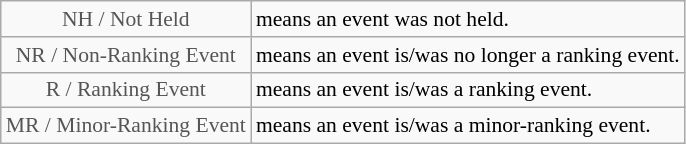<table class="wikitable" style="font-size:90%">
<tr>
<td style="text-align:center; color:#555555;" colspan="4">NH / Not Held</td>
<td>means an event was not held.</td>
</tr>
<tr>
<td style="text-align:center; color:#555555;" colspan="4">NR / Non-Ranking Event</td>
<td>means an event is/was no longer a ranking event.</td>
</tr>
<tr>
<td style="text-align:center; color:#555555;" colspan="4">R / Ranking Event</td>
<td>means an event is/was a ranking event.</td>
</tr>
<tr>
<td style="text-align:center; color:#555555;" colspan="4">MR / Minor-Ranking Event</td>
<td>means an event is/was a minor-ranking event.</td>
</tr>
</table>
